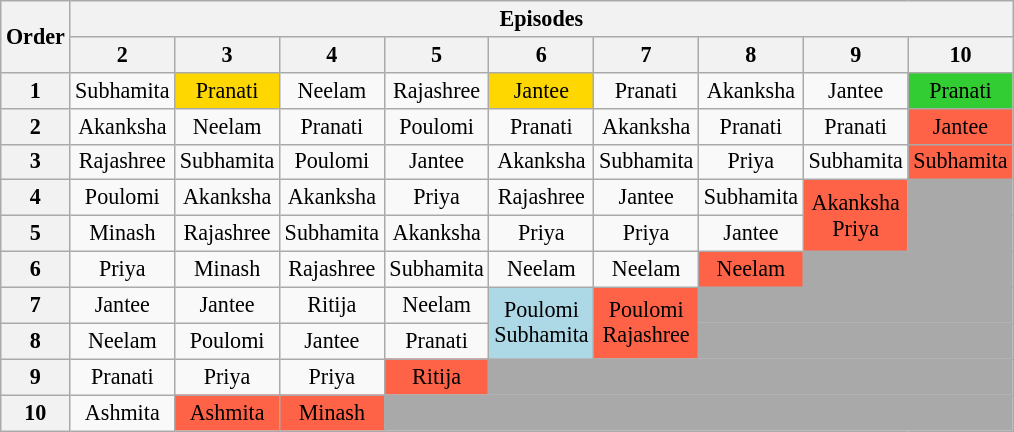<table class="wikitable" style="text-align:center; font-size:92%">
<tr>
<th rowspan=2>Order</th>
<th colspan=9>Episodes</th>
</tr>
<tr>
<th>2</th>
<th>3</th>
<th>4</th>
<th>5</th>
<th>6</th>
<th>7</th>
<th>8</th>
<th>9</th>
<th>10</th>
</tr>
<tr>
<th>1</th>
<td>Subhamita</td>
<td style="background:gold;">Pranati</td>
<td>Neelam</td>
<td>Rajashree</td>
<td style="background:gold;">Jantee</td>
<td>Pranati</td>
<td>Akanksha</td>
<td>Jantee</td>
<td bgcolor="limegreen">Pranati</td>
</tr>
<tr>
<th>2</th>
<td>Akanksha</td>
<td>Neelam</td>
<td>Pranati</td>
<td>Poulomi</td>
<td>Pranati</td>
<td>Akanksha</td>
<td>Pranati</td>
<td>Pranati</td>
<td style="background:tomato;">Jantee</td>
</tr>
<tr>
<th>3</th>
<td>Rajashree</td>
<td>Subhamita</td>
<td>Poulomi</td>
<td>Jantee</td>
<td>Akanksha</td>
<td>Subhamita</td>
<td>Priya</td>
<td>Subhamita</td>
<td style="background:tomato;">Subhamita</td>
</tr>
<tr>
<th>4</th>
<td>Poulomi</td>
<td>Akanksha</td>
<td>Akanksha</td>
<td>Priya</td>
<td>Rajashree</td>
<td>Jantee</td>
<td>Subhamita</td>
<td rowspan="2" style="background:tomato;">Akanksha<br>Priya</td>
<td style="background:darkgray;"></td>
</tr>
<tr>
<th>5</th>
<td>Minash</td>
<td>Rajashree</td>
<td>Subhamita</td>
<td>Akanksha</td>
<td>Priya</td>
<td>Priya</td>
<td>Jantee</td>
<td style="background:darkgray;"></td>
</tr>
<tr>
<th>6</th>
<td>Priya</td>
<td>Minash</td>
<td>Rajashree</td>
<td>Subhamita</td>
<td>Neelam</td>
<td>Neelam</td>
<td style="background:tomato;">Neelam</td>
<td colspan="2" style="background:darkgray;"></td>
</tr>
<tr>
<th>7</th>
<td>Jantee</td>
<td>Jantee</td>
<td>Ritija</td>
<td>Neelam</td>
<td rowspan="2" style="background:lightblue;">Poulomi<br>Subhamita</td>
<td rowspan="2" style="background:tomato;">Poulomi<br>Rajashree</td>
<td colspan="3" style="background:darkgray;"></td>
</tr>
<tr>
<th>8</th>
<td>Neelam</td>
<td>Poulomi</td>
<td>Jantee</td>
<td>Pranati</td>
<td colspan="3" style="background:darkgray;"></td>
</tr>
<tr>
<th>9</th>
<td>Pranati</td>
<td>Priya</td>
<td>Priya</td>
<td style="background:tomato;">Ritija</td>
<td colspan="5" style="background:darkgray;"></td>
</tr>
<tr>
<th>10</th>
<td>Ashmita</td>
<td style="background:Tomato;">Ashmita</td>
<td style="background:tomato;">Minash</td>
<td colspan="6" style="background:darkgray;"></td>
</tr>
</table>
